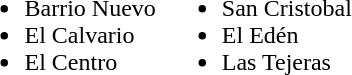<table>
<tr>
<td valign="top"><br><ul><li>Barrio Nuevo</li><li>El Calvario</li><li>El Centro</li></ul></td>
<td valign="top"><br><ul><li>San Cristobal</li><li>El Edén</li><li>Las Tejeras</li></ul></td>
</tr>
</table>
